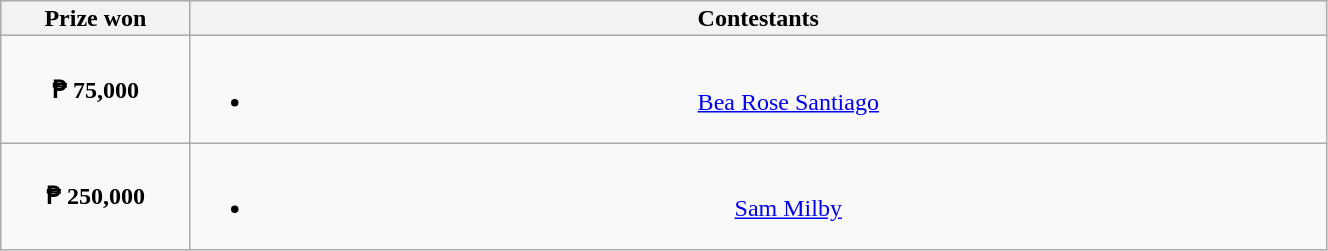<table class="wikitable" style="text-align:center; line-height:16px; font-size:100%;" width="70%">
<tr>
<th width="10%">Prize won</th>
<th width="60%">Contestants</th>
</tr>
<tr>
<td><strong>₱ 75,000</strong></td>
<td valign="top"><br><ul><li><a href='#'>Bea Rose Santiago</a></li></ul></td>
</tr>
<tr>
<td><strong>₱ 250,000</strong></td>
<td valign="top"><br><ul><li><a href='#'>Sam Milby</a></li></ul></td>
</tr>
</table>
